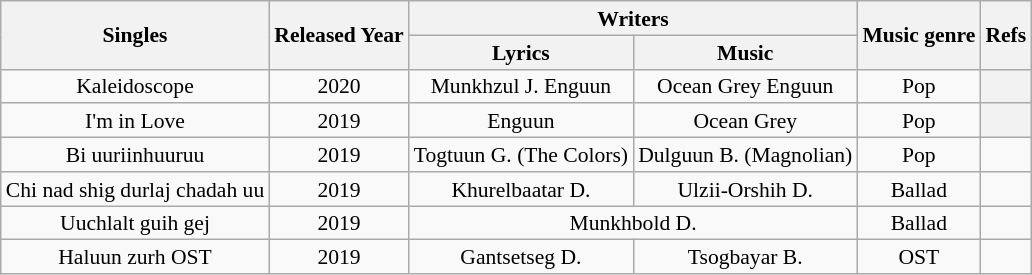<table class="wikitable" style="text-align:center; font-size:90%; line-height:16px;">
<tr>
<th rowspan="2">Singles</th>
<th rowspan="2">Released Year</th>
<th colspan="2">Writers</th>
<th rowspan="2">Music genre</th>
<th rowspan="2">Refs</th>
</tr>
<tr>
<th>Lyrics</th>
<th>Music</th>
</tr>
<tr>
<td>Kaleidoscope</td>
<td>2020</td>
<td>Munkhzul J. Enguun</td>
<td>Ocean Grey Enguun</td>
<td>Pop</td>
<th></th>
</tr>
<tr>
<td>I'm in Love</td>
<td>2019</td>
<td>Enguun</td>
<td>Ocean Grey</td>
<td>Pop</td>
<th></th>
</tr>
<tr>
<td>Bi uuriinhuuruu</td>
<td>2019</td>
<td>Togtuun G. (The Colors)</td>
<td>Dulguun B. (Magnolian)</td>
<td>Pop</td>
<td></td>
</tr>
<tr>
<td>Chi nad shig durlaj chadah uu</td>
<td>2019</td>
<td>Khurelbaatar D.</td>
<td>Ulzii-Orshih D.</td>
<td>Ballad</td>
<td></td>
</tr>
<tr>
<td>Uuchlalt guih gej</td>
<td>2019</td>
<td colspan="2">Munkhbold D.</td>
<td>Ballad</td>
<td></td>
</tr>
<tr>
<td>Haluun zurh OST</td>
<td>2019</td>
<td>Gantsetseg D.</td>
<td>Tsogbayar B.</td>
<td>OST</td>
<td></td>
</tr>
</table>
